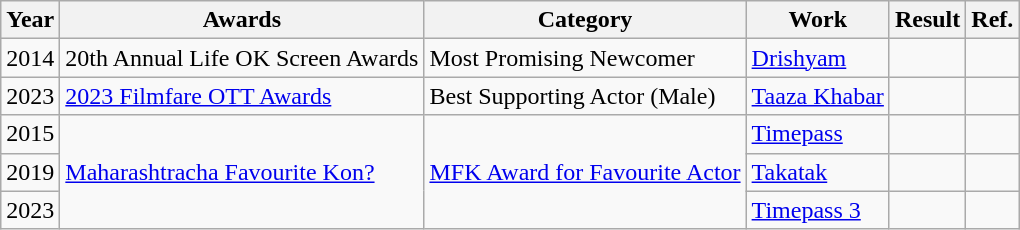<table class="wikitable">
<tr>
<th>Year</th>
<th>Awards</th>
<th>Category</th>
<th>Work</th>
<th>Result</th>
<th>Ref.</th>
</tr>
<tr>
<td>2014</td>
<td>20th Annual Life OK Screen Awards</td>
<td>Most Promising Newcomer</td>
<td><a href='#'>Drishyam</a></td>
<td></td>
<td></td>
</tr>
<tr>
<td>2023</td>
<td><a href='#'>2023 Filmfare OTT Awards</a></td>
<td>Best Supporting Actor (Male)</td>
<td><a href='#'>Taaza Khabar</a></td>
<td></td>
<td></td>
</tr>
<tr>
<td>2015</td>
<td Rowspan="3"><a href='#'>Maharashtracha Favourite Kon?</a></td>
<td Rowspan="3"><a href='#'>MFK Award for Favourite Actor</a></td>
<td><a href='#'>Timepass</a></td>
<td></td>
<td></td>
</tr>
<tr>
<td>2019</td>
<td><a href='#'>Takatak</a></td>
<td></td>
<td></td>
</tr>
<tr>
<td>2023</td>
<td><a href='#'>Timepass 3</a></td>
<td></td>
<td></td>
</tr>
</table>
